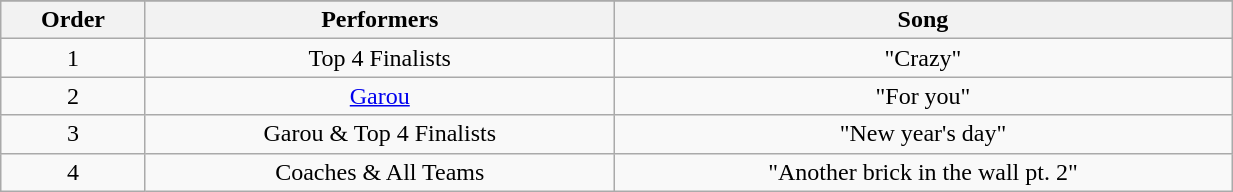<table class="wikitable" style="text-align:center; width:65%;">
<tr>
</tr>
<tr>
<th>Order</th>
<th>Performers</th>
<th>Song</th>
</tr>
<tr>
<td>1</td>
<td>Top 4 Finalists</td>
<td>"Crazy"</td>
</tr>
<tr>
<td>2</td>
<td><a href='#'>Garou</a></td>
<td>"For you"</td>
</tr>
<tr>
<td>3</td>
<td>Garou & Top 4 Finalists</td>
<td>"New year's day"</td>
</tr>
<tr>
<td>4</td>
<td>Coaches & All Teams</td>
<td>"Another brick in the wall pt. 2"</td>
</tr>
</table>
